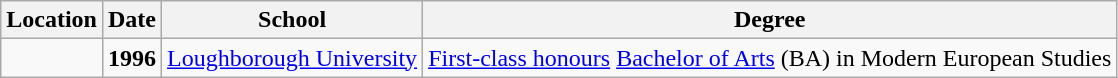<table class="wikitable">
<tr>
<th>Location</th>
<th>Date</th>
<th>School</th>
<th>Degree</th>
</tr>
<tr>
<td></td>
<td><strong>1996</strong></td>
<td><a href='#'>Loughborough University</a></td>
<td><a href='#'>First-class honours</a> <a href='#'>Bachelor of Arts</a> (BA) in Modern European Studies</td>
</tr>
</table>
